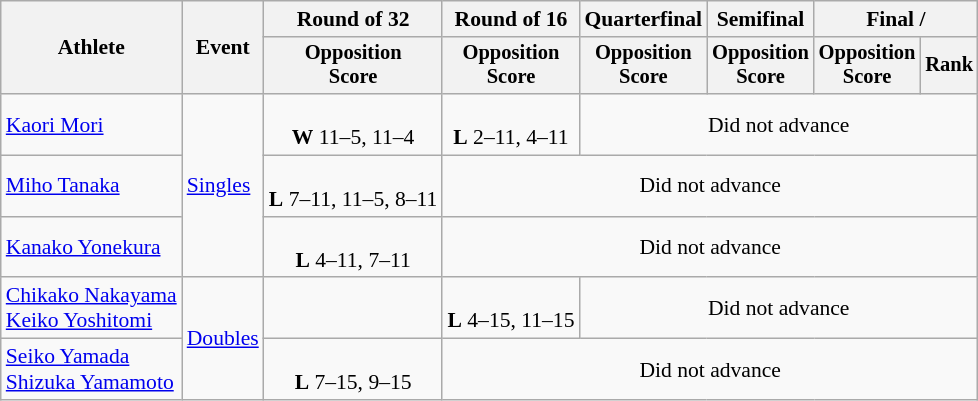<table class=wikitable style="font-size:90%">
<tr>
<th rowspan="2">Athlete</th>
<th rowspan="2">Event</th>
<th>Round of 32</th>
<th>Round of 16</th>
<th>Quarterfinal</th>
<th>Semifinal</th>
<th colspan=2>Final / </th>
</tr>
<tr style="font-size:95%">
<th>Opposition<br>Score</th>
<th>Opposition<br>Score</th>
<th>Opposition<br>Score</th>
<th>Opposition<br>Score</th>
<th>Opposition<br>Score</th>
<th>Rank</th>
</tr>
<tr align=center>
<td align=left><a href='#'>Kaori Mori</a></td>
<td align=left rowspan=3><a href='#'>Singles</a></td>
<td><br><strong>W</strong> 11–5, 11–4</td>
<td><br><strong>L</strong> 2–11, 4–11</td>
<td colspan=4>Did not advance</td>
</tr>
<tr align=center>
<td align=left><a href='#'>Miho Tanaka</a></td>
<td><br><strong>L</strong> 7–11, 11–5, 8–11</td>
<td colspan=5>Did not advance</td>
</tr>
<tr align=center>
<td align=left><a href='#'>Kanako Yonekura</a></td>
<td><br><strong>L</strong> 4–11, 7–11</td>
<td colspan=5>Did not advance</td>
</tr>
<tr align=center>
<td align=left><a href='#'>Chikako Nakayama</a><br><a href='#'>Keiko Yoshitomi</a></td>
<td align=left rowspan=2><a href='#'>Doubles</a></td>
<td></td>
<td><br><strong>L</strong> 4–15, 11–15</td>
<td colspan=4>Did not advance</td>
</tr>
<tr align=center>
<td align=left><a href='#'>Seiko Yamada</a><br><a href='#'>Shizuka Yamamoto</a></td>
<td><br><strong>L</strong> 7–15, 9–15</td>
<td colspan=5>Did not advance</td>
</tr>
</table>
